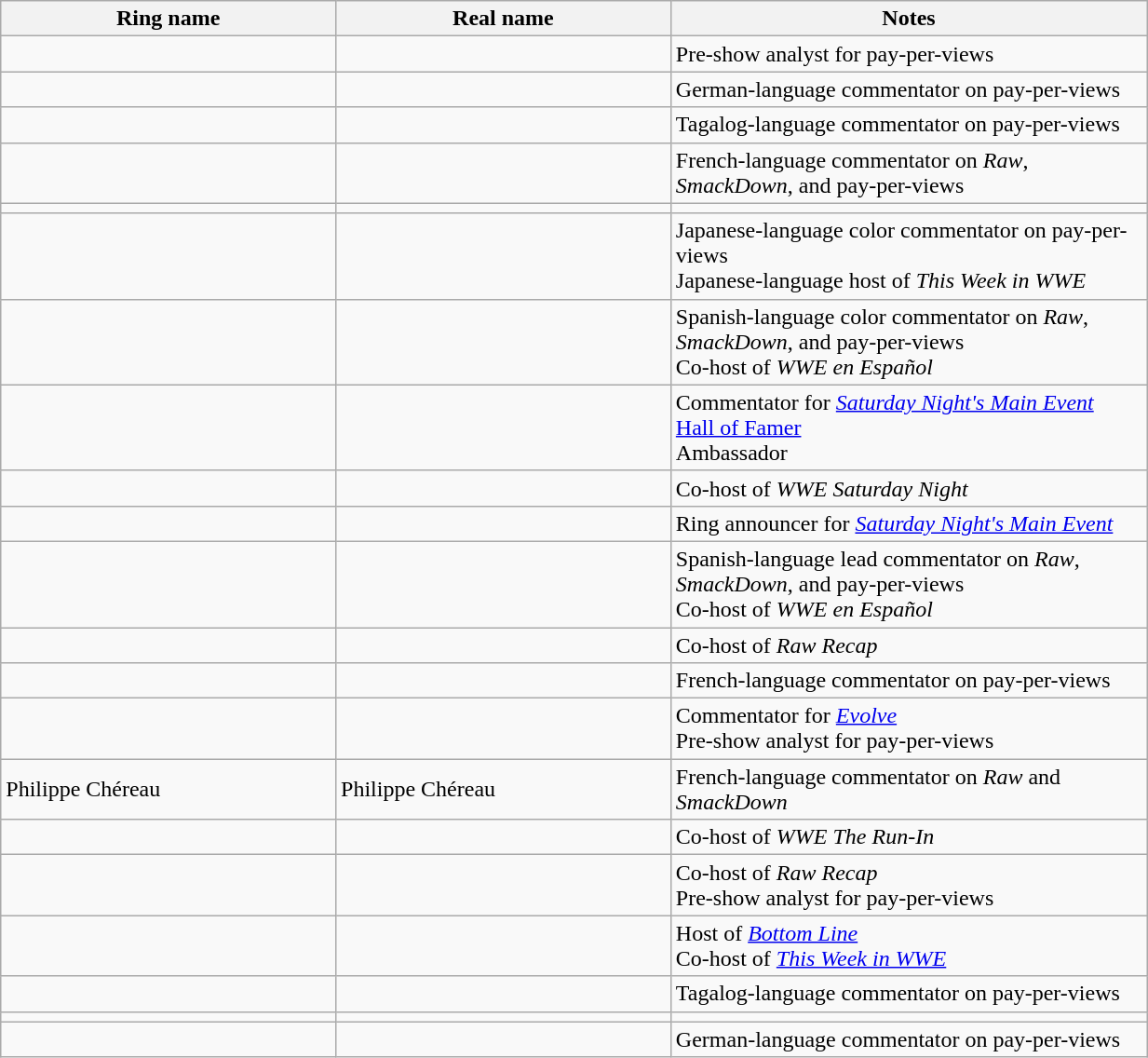<table class="wikitable sortable" style="width:65%;">
<tr>
<th width=19%>Ring name</th>
<th width=19%>Real name</th>
<th width=27%>Notes</th>
</tr>
<tr>
<td></td>
<td></td>
<td>Pre-show analyst for pay-per-views</td>
</tr>
<tr>
<td></td>
<td></td>
<td>German-language commentator on pay-per-views</td>
</tr>
<tr>
<td></td>
<td></td>
<td>Tagalog-language commentator on pay-per-views</td>
</tr>
<tr>
<td></td>
<td></td>
<td>French-language commentator on <em>Raw</em>, <em>SmackDown</em>, and pay-per-views</td>
</tr>
<tr>
<td></td>
<td></td>
<td></td>
</tr>
<tr>
<td></td>
<td></td>
<td>Japanese-language color commentator on pay-per-views<br>Japanese-language host of <em>This Week in WWE</em></td>
</tr>
<tr>
<td></td>
<td></td>
<td>Spanish-language color commentator on <em>Raw</em>, <em>SmackDown</em>, and pay-per-views<br>Co-host of <em>WWE en Español</em></td>
</tr>
<tr>
<td></td>
<td></td>
<td>Commentator for <em><a href='#'>Saturday Night's Main Event</a></em><br><a href='#'>Hall of Famer</a><br>Ambassador</td>
</tr>
<tr>
<td></td>
<td></td>
<td>Co-host of <em>WWE Saturday Night</em></td>
</tr>
<tr>
<td></td>
<td></td>
<td>Ring announcer for <em><a href='#'>Saturday Night's Main Event</a></em></td>
</tr>
<tr>
<td></td>
<td></td>
<td>Spanish-language lead commentator on <em>Raw</em>, <em>SmackDown</em>, and pay-per-views<br>Co-host of <em>WWE en Español</em></td>
</tr>
<tr>
<td></td>
<td></td>
<td>Co-host of <em>Raw Recap</em></td>
</tr>
<tr>
<td></td>
<td></td>
<td>French-language commentator on pay-per-views</td>
</tr>
<tr>
<td></td>
<td></td>
<td>Commentator for <em><a href='#'>Evolve</a></em><br>Pre-show analyst for pay-per-views</td>
</tr>
<tr>
<td>Philippe Chéreau</td>
<td>Philippe Chéreau</td>
<td>French-language commentator on <em>Raw</em> and <em>SmackDown</em></td>
</tr>
<tr>
<td></td>
<td></td>
<td>Co-host of <em>WWE The Run-In</em></td>
</tr>
<tr>
<td></td>
<td></td>
<td>Co-host of <em>Raw Recap</em><br>Pre-show analyst for pay-per-views</td>
</tr>
<tr>
<td></td>
<td></td>
<td>Host of <em><a href='#'>Bottom Line</a></em><br>Co-host of <em><a href='#'>This Week in WWE</a></em></td>
</tr>
<tr>
<td></td>
<td></td>
<td>Tagalog-language commentator on pay-per-views</td>
</tr>
<tr>
<td></td>
<td></td>
<td></td>
</tr>
<tr>
<td></td>
<td></td>
<td>German-language commentator on pay-per-views</td>
</tr>
</table>
